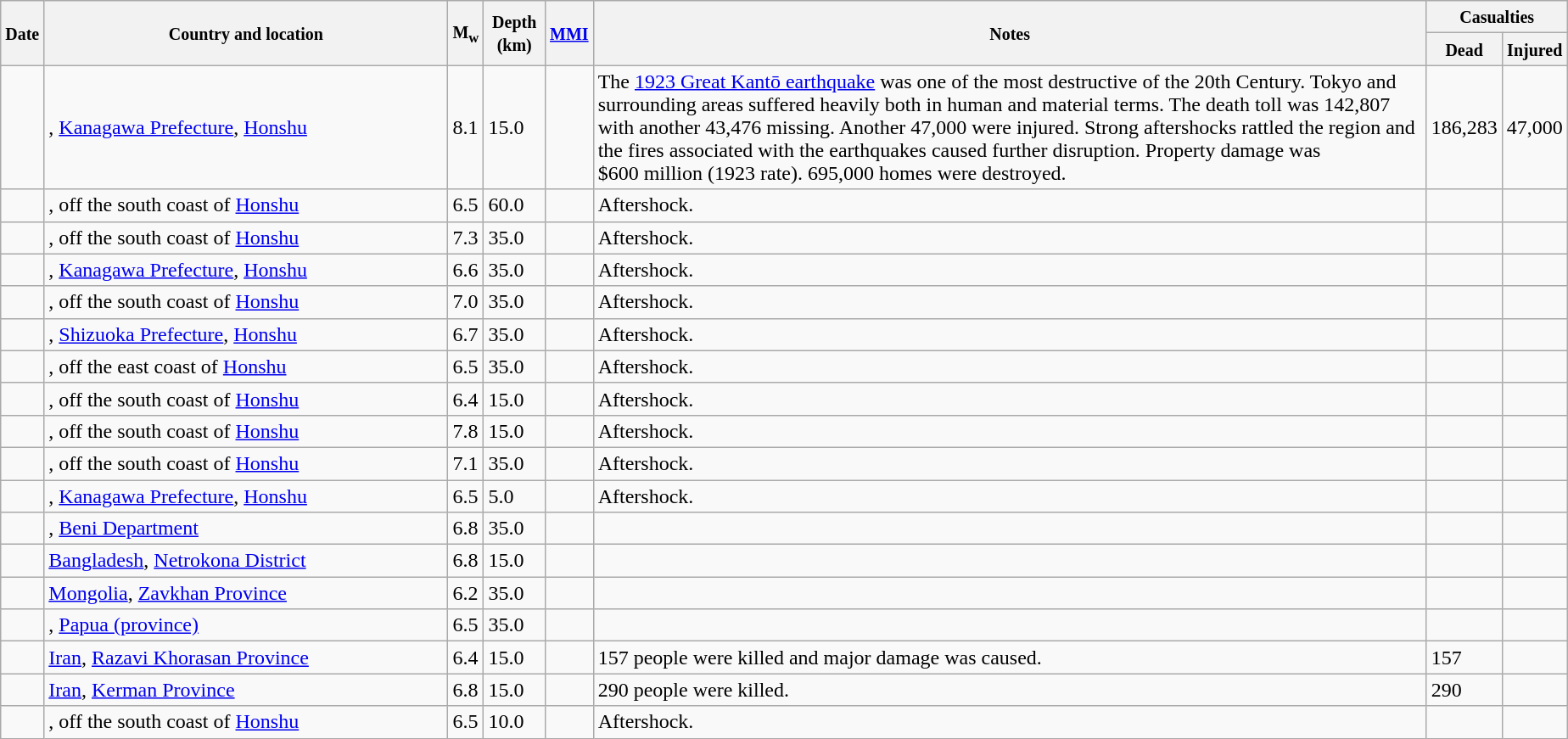<table class="wikitable sortable sort-under" style="border:1px black; margin-left:1em;">
<tr>
<th rowspan="2"><small>Date</small></th>
<th rowspan="2" style="width: 310px"><small>Country and location</small></th>
<th rowspan="2"><small>M<sub>w</sub></small></th>
<th rowspan="2"><small>Depth (km)</small></th>
<th rowspan="2"><small><a href='#'>MMI</a></small></th>
<th rowspan="2" class="unsortable"><small>Notes</small></th>
<th colspan="2"><small>Casualties</small></th>
</tr>
<tr>
<th><small>Dead</small></th>
<th><small>Injured</small></th>
</tr>
<tr>
<td></td>
<td>, <a href='#'>Kanagawa Prefecture</a>, <a href='#'>Honshu</a></td>
<td>8.1</td>
<td>15.0</td>
<td></td>
<td>The <a href='#'>1923 Great Kantō earthquake</a> was one of the most destructive of the 20th Century. Tokyo and surrounding areas suffered heavily both in human and material terms. The death toll was 142,807 with another 43,476 missing. Another 47,000 were injured. Strong aftershocks rattled the region and the fires associated with the earthquakes caused further disruption. Property damage was $600 million (1923 rate). 695,000 homes were destroyed.</td>
<td>186,283</td>
<td>47,000</td>
</tr>
<tr>
<td></td>
<td>, off the south coast of <a href='#'>Honshu</a></td>
<td>6.5</td>
<td>60.0</td>
<td></td>
<td>Aftershock.</td>
<td></td>
<td></td>
</tr>
<tr>
<td></td>
<td>, off the south coast of <a href='#'>Honshu</a></td>
<td>7.3</td>
<td>35.0</td>
<td></td>
<td>Aftershock.</td>
<td></td>
<td></td>
</tr>
<tr>
<td></td>
<td>, <a href='#'>Kanagawa Prefecture</a>, <a href='#'>Honshu</a></td>
<td>6.6</td>
<td>35.0</td>
<td></td>
<td>Aftershock.</td>
<td></td>
<td></td>
</tr>
<tr>
<td></td>
<td>, off the south coast of <a href='#'>Honshu</a></td>
<td>7.0</td>
<td>35.0</td>
<td></td>
<td>Aftershock.</td>
<td></td>
<td></td>
</tr>
<tr>
<td></td>
<td>, <a href='#'>Shizuoka Prefecture</a>, <a href='#'>Honshu</a></td>
<td>6.7</td>
<td>35.0</td>
<td></td>
<td>Aftershock.</td>
<td></td>
<td></td>
</tr>
<tr>
<td></td>
<td>, off the east coast of <a href='#'>Honshu</a></td>
<td>6.5</td>
<td>35.0</td>
<td></td>
<td>Aftershock.</td>
<td></td>
<td></td>
</tr>
<tr>
<td></td>
<td>, off the south coast of <a href='#'>Honshu</a></td>
<td>6.4</td>
<td>15.0</td>
<td></td>
<td>Aftershock.</td>
<td></td>
<td></td>
</tr>
<tr>
<td></td>
<td>, off the south coast of <a href='#'>Honshu</a></td>
<td>7.8</td>
<td>15.0</td>
<td></td>
<td>Aftershock.</td>
<td></td>
<td></td>
</tr>
<tr>
<td></td>
<td>, off the south coast of <a href='#'>Honshu</a></td>
<td>7.1</td>
<td>35.0</td>
<td></td>
<td>Aftershock.</td>
<td></td>
<td></td>
</tr>
<tr>
<td></td>
<td>, <a href='#'>Kanagawa Prefecture</a>, <a href='#'>Honshu</a></td>
<td>6.5</td>
<td>5.0</td>
<td></td>
<td>Aftershock.</td>
<td></td>
<td></td>
</tr>
<tr>
<td></td>
<td>, <a href='#'>Beni Department</a></td>
<td>6.8</td>
<td>35.0</td>
<td></td>
<td></td>
<td></td>
<td></td>
</tr>
<tr>
<td></td>
<td> <a href='#'>Bangladesh</a>, <a href='#'>Netrokona District</a></td>
<td>6.8</td>
<td>15.0</td>
<td></td>
<td></td>
<td></td>
<td></td>
</tr>
<tr>
<td></td>
<td> <a href='#'>Mongolia</a>, <a href='#'>Zavkhan Province</a></td>
<td>6.2</td>
<td>35.0</td>
<td></td>
<td></td>
<td></td>
<td></td>
</tr>
<tr>
<td></td>
<td>, <a href='#'>Papua (province)</a></td>
<td>6.5</td>
<td>35.0</td>
<td></td>
<td></td>
<td></td>
<td></td>
</tr>
<tr>
<td></td>
<td> <a href='#'>Iran</a>, <a href='#'>Razavi Khorasan Province</a></td>
<td>6.4</td>
<td>15.0</td>
<td></td>
<td>157 people were killed and major damage was caused.</td>
<td>157</td>
<td></td>
</tr>
<tr>
<td></td>
<td> <a href='#'>Iran</a>, <a href='#'>Kerman Province</a></td>
<td>6.8</td>
<td>15.0</td>
<td></td>
<td>290 people were killed.</td>
<td>290</td>
<td></td>
</tr>
<tr>
<td></td>
<td>, off the south coast of <a href='#'>Honshu</a></td>
<td>6.5</td>
<td>10.0</td>
<td></td>
<td>Aftershock.</td>
<td></td>
<td></td>
</tr>
</table>
